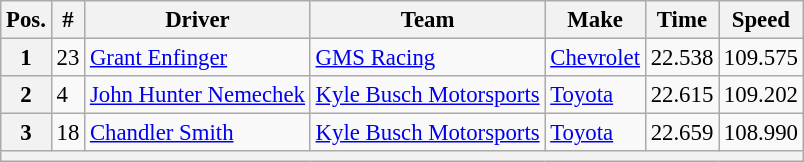<table class="wikitable" style="font-size:95%">
<tr>
<th>Pos.</th>
<th>#</th>
<th>Driver</th>
<th>Team</th>
<th>Make</th>
<th>Time</th>
<th>Speed</th>
</tr>
<tr>
<th>1</th>
<td>23</td>
<td><a href='#'>Grant Enfinger</a></td>
<td><a href='#'>GMS Racing</a></td>
<td><a href='#'>Chevrolet</a></td>
<td>22.538</td>
<td>109.575</td>
</tr>
<tr>
<th>2</th>
<td>4</td>
<td><a href='#'>John Hunter Nemechek</a></td>
<td><a href='#'>Kyle Busch Motorsports</a></td>
<td><a href='#'>Toyota</a></td>
<td>22.615</td>
<td>109.202</td>
</tr>
<tr>
<th>3</th>
<td>18</td>
<td><a href='#'>Chandler Smith</a></td>
<td><a href='#'>Kyle Busch Motorsports</a></td>
<td><a href='#'>Toyota</a></td>
<td>22.659</td>
<td>108.990</td>
</tr>
<tr>
<th colspan="7"></th>
</tr>
</table>
